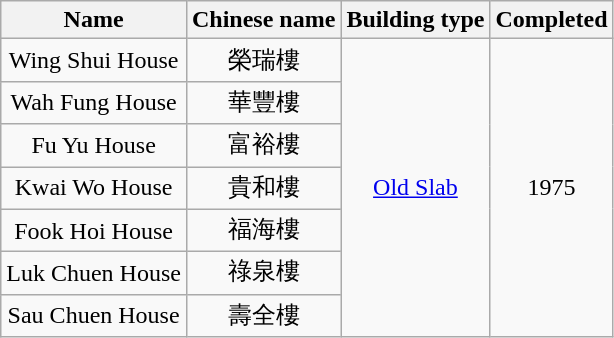<table class="wikitable" style="text-align: center">
<tr>
<th>Name</th>
<th>Chinese name</th>
<th>Building type</th>
<th>Completed</th>
</tr>
<tr>
<td>Wing Shui House</td>
<td>榮瑞樓</td>
<td rowspan="7"><a href='#'>Old Slab</a></td>
<td rowspan="7">1975</td>
</tr>
<tr>
<td>Wah Fung House</td>
<td>華豐樓</td>
</tr>
<tr>
<td>Fu Yu House</td>
<td>富裕樓</td>
</tr>
<tr>
<td>Kwai Wo House</td>
<td>貴和樓</td>
</tr>
<tr>
<td>Fook Hoi House</td>
<td>福海樓</td>
</tr>
<tr>
<td>Luk Chuen House</td>
<td>祿泉樓</td>
</tr>
<tr>
<td>Sau Chuen House</td>
<td>壽全樓</td>
</tr>
</table>
